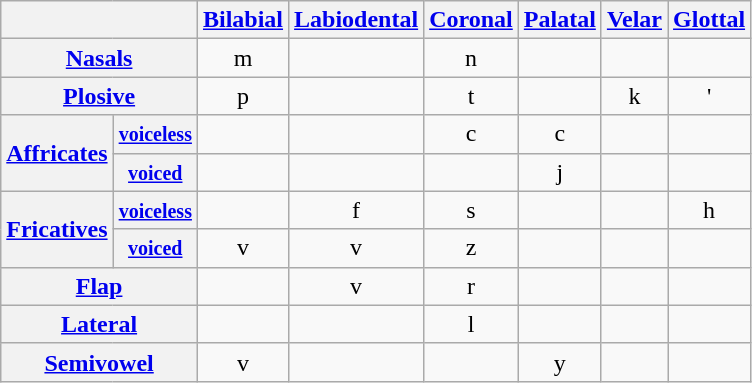<table class="wikitable" style="text-align:center">
<tr>
<th colspan="2"></th>
<th><a href='#'>Bilabial</a></th>
<th><a href='#'>Labiodental</a></th>
<th><a href='#'>Coronal</a></th>
<th><a href='#'>Palatal</a></th>
<th><a href='#'>Velar</a></th>
<th><a href='#'>Glottal</a></th>
</tr>
<tr>
<th colspan="2"><a href='#'>Nasals</a></th>
<td>m </td>
<td></td>
<td>n </td>
<td></td>
<td></td>
<td></td>
</tr>
<tr>
<th colspan="2"><a href='#'>Plosive</a></th>
<td>p </td>
<td></td>
<td>t </td>
<td></td>
<td>k </td>
<td>' </td>
</tr>
<tr>
<th rowspan="2"><a href='#'>Affricates</a></th>
<th><small><a href='#'>voiceless</a></small></th>
<td></td>
<td></td>
<td>c </td>
<td>c </td>
<td></td>
<td></td>
</tr>
<tr>
<th><small><a href='#'>voiced</a></small></th>
<td></td>
<td></td>
<td></td>
<td>j </td>
<td></td>
<td></td>
</tr>
<tr>
<th rowspan="2"><a href='#'>Fricatives</a></th>
<th><small><a href='#'>voiceless</a></small></th>
<td></td>
<td>f </td>
<td>s </td>
<td></td>
<td></td>
<td>h </td>
</tr>
<tr>
<th><small><a href='#'>voiced</a></small></th>
<td>v </td>
<td>v </td>
<td>z </td>
<td></td>
<td></td>
<td></td>
</tr>
<tr>
<th colspan="2"><a href='#'>Flap</a></th>
<td></td>
<td>v </td>
<td>r </td>
<td></td>
<td></td>
<td></td>
</tr>
<tr>
<th colspan="2"><a href='#'>Lateral</a></th>
<td></td>
<td></td>
<td>l </td>
<td></td>
<td></td>
<td></td>
</tr>
<tr>
<th colspan="2"><a href='#'>Semivowel</a></th>
<td>v </td>
<td></td>
<td></td>
<td>y </td>
<td></td>
<td></td>
</tr>
</table>
